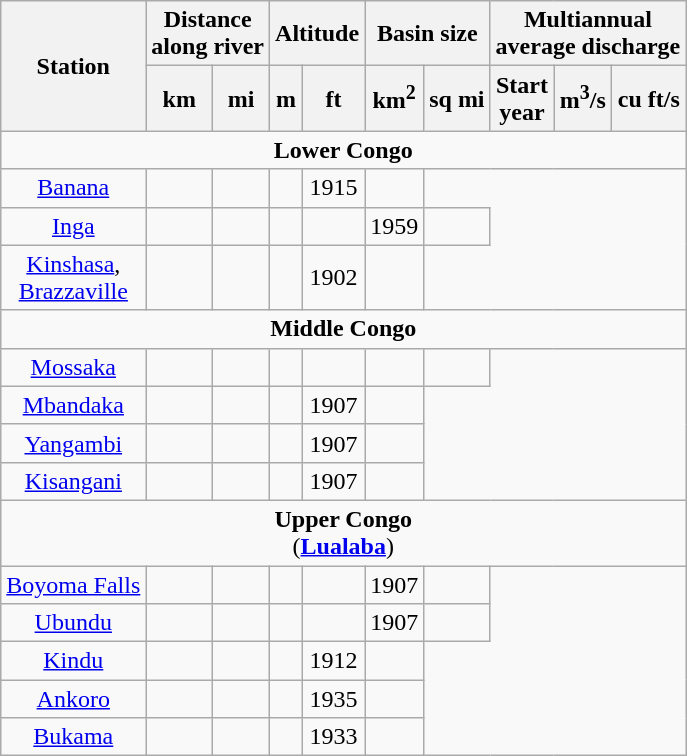<table class="wikitable sortable" style="text-align:center;">
<tr>
<th rowspan="2">Station</th>
<th colspan="2">Distance<br>along river</th>
<th colspan="2">Altitude</th>
<th colspan="2">Basin size</th>
<th colspan="3">Multiannual<br>average discharge</th>
</tr>
<tr>
<th>km</th>
<th>mi</th>
<th>m</th>
<th>ft</th>
<th>km<sup>2</sup></th>
<th>sq mi</th>
<th>Start<br>year</th>
<th>m<sup>3</sup>/s</th>
<th>cu ft/s</th>
</tr>
<tr>
<td colspan="10"><strong>Lower Congo</strong></td>
</tr>
<tr>
<td><a href='#'>Banana</a></td>
<td></td>
<td></td>
<td></td>
<td>1915</td>
<td></td>
</tr>
<tr>
<td><a href='#'>Inga</a></td>
<td></td>
<td></td>
<td></td>
<td></td>
<td>1959</td>
<td></td>
</tr>
<tr>
<td><a href='#'>Kinshasa</a>,<br><a href='#'>Brazzaville</a></td>
<td></td>
<td></td>
<td></td>
<td>1902</td>
<td></td>
</tr>
<tr>
<td colspan="10"><strong>Middle Congo</strong></td>
</tr>
<tr>
<td><a href='#'>Mossaka</a></td>
<td></td>
<td></td>
<td></td>
<td></td>
<td></td>
<td></td>
</tr>
<tr>
<td><a href='#'>Mbandaka</a></td>
<td></td>
<td></td>
<td></td>
<td>1907</td>
<td></td>
</tr>
<tr>
<td><a href='#'>Yangambi</a></td>
<td></td>
<td></td>
<td></td>
<td>1907</td>
<td></td>
</tr>
<tr>
<td><a href='#'>Kisangani</a></td>
<td></td>
<td></td>
<td></td>
<td>1907</td>
<td></td>
</tr>
<tr>
<td colspan="10"><strong>Upper Congo</strong><br>(<strong><a href='#'>Lualaba</a></strong>)</td>
</tr>
<tr>
<td><a href='#'>Boyoma Falls</a></td>
<td></td>
<td></td>
<td></td>
<td></td>
<td>1907</td>
<td></td>
</tr>
<tr>
<td><a href='#'>Ubundu</a></td>
<td></td>
<td></td>
<td></td>
<td></td>
<td>1907</td>
<td></td>
</tr>
<tr>
<td><a href='#'>Kindu</a></td>
<td></td>
<td></td>
<td></td>
<td>1912</td>
<td></td>
</tr>
<tr>
<td><a href='#'>Ankoro</a></td>
<td></td>
<td></td>
<td></td>
<td>1935</td>
<td></td>
</tr>
<tr>
<td><a href='#'>Bukama</a></td>
<td></td>
<td></td>
<td></td>
<td>1933</td>
<td></td>
</tr>
</table>
